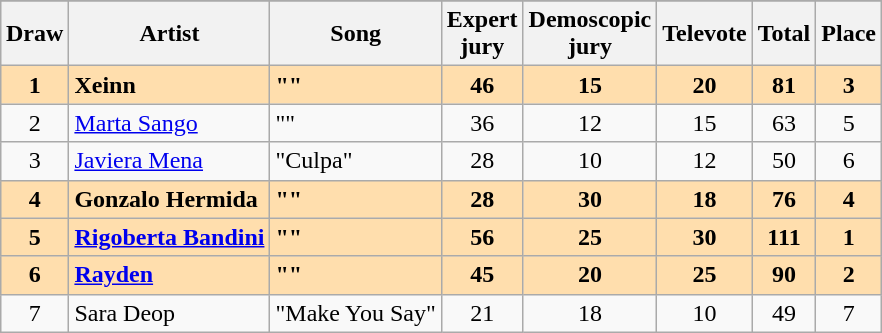<table class="sortable wikitable" style="margin: 1em auto 1em auto; text-align:center;">
<tr>
</tr>
<tr>
<th>Draw</th>
<th>Artist</th>
<th>Song</th>
<th>Expert<br>jury</th>
<th>Demoscopic<br>jury</th>
<th>Televote</th>
<th>Total</th>
<th>Place</th>
</tr>
<tr style="font-weight:bold; background:navajowhite;">
<td>1</td>
<td align="left">Xeinn</td>
<td align="left">""</td>
<td>46</td>
<td>15</td>
<td>20</td>
<td>81</td>
<td>3</td>
</tr>
<tr>
<td>2</td>
<td align="left"><a href='#'>Marta Sango</a></td>
<td align="left">""</td>
<td>36</td>
<td>12</td>
<td>15</td>
<td>63</td>
<td>5</td>
</tr>
<tr>
<td>3</td>
<td align="left"><a href='#'>Javiera Mena</a></td>
<td align="left">"Culpa"</td>
<td>28</td>
<td>10</td>
<td>12</td>
<td>50</td>
<td>6</td>
</tr>
<tr style="font-weight:bold; background:navajowhite;">
<td>4</td>
<td align="left">Gonzalo Hermida</td>
<td align="left">""</td>
<td>28</td>
<td>30</td>
<td>18</td>
<td>76</td>
<td>4</td>
</tr>
<tr style="font-weight:bold; background:navajowhite;">
<td>5</td>
<td align="left"><a href='#'>Rigoberta Bandini</a></td>
<td align="left">""</td>
<td>56</td>
<td>25</td>
<td>30</td>
<td>111</td>
<td>1</td>
</tr>
<tr style="font-weight:bold; background:navajowhite;">
<td>6</td>
<td align="left"><a href='#'>Rayden</a></td>
<td align="left">""</td>
<td>45</td>
<td>20</td>
<td>25</td>
<td>90</td>
<td>2</td>
</tr>
<tr>
<td>7</td>
<td align="left">Sara Deop</td>
<td align="left">"Make You Say"</td>
<td>21</td>
<td>18</td>
<td>10</td>
<td>49</td>
<td>7</td>
</tr>
</table>
